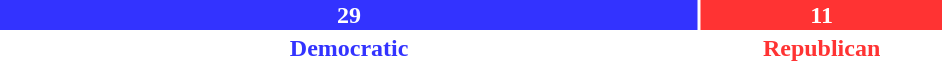<table style="width:50%">
<tr>
<td colspan="3" scope="row" style="text-align:center"></td>
</tr>
<tr>
<td scope="row" style="background:#33F; width:72.5%; text-align:center; color:white"><strong>29</strong></td>
<td style="background:#F33; width:25%; text-align:center; color:white"><strong>11</strong></td>
</tr>
<tr>
<td scope="row" style="text-align:center; color:#33F"><strong>Democratic</strong></td>
<td style="text-align:center; color:#F33"><strong>Republican</strong></td>
</tr>
</table>
